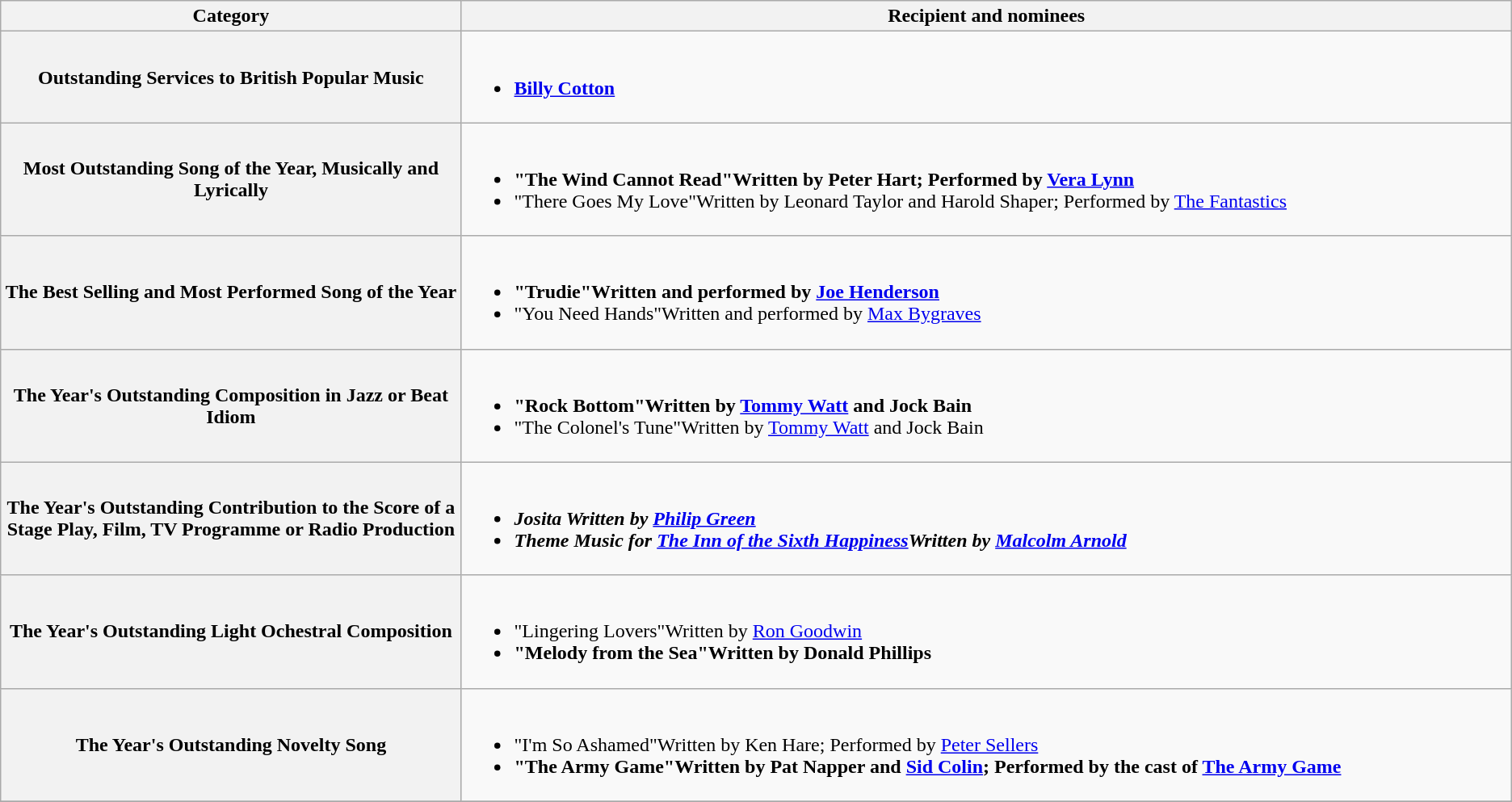<table class="wikitable">
<tr>
<th width="25%">Category</th>
<th width="57%">Recipient and nominees</th>
</tr>
<tr>
<th scope="row">Outstanding Services to British Popular Music</th>
<td><br><ul><li><strong><a href='#'>Billy Cotton</a></strong></li></ul></td>
</tr>
<tr>
<th scope="row">Most Outstanding Song of the Year, Musically and Lyrically</th>
<td><br><ul><li><strong>"The Wind Cannot Read"Written by Peter Hart; Performed by <a href='#'>Vera Lynn</a></strong></li><li>"There Goes My Love"Written by Leonard Taylor and Harold Shaper; Performed by <a href='#'>The Fantastics</a></li></ul></td>
</tr>
<tr>
<th scope="row">The Best Selling and Most Performed Song of the Year</th>
<td><br><ul><li><strong>"Trudie"Written and performed by <a href='#'>Joe Henderson</a></strong></li><li>"You Need Hands"Written and performed by <a href='#'>Max Bygraves</a></li></ul></td>
</tr>
<tr>
<th scope="row">The Year's Outstanding Composition in Jazz or Beat Idiom</th>
<td><br><ul><li><strong>"Rock Bottom"Written by <a href='#'>Tommy Watt</a> and Jock Bain</strong></li><li>"The Colonel's Tune"Written by <a href='#'>Tommy Watt</a> and Jock Bain</li></ul></td>
</tr>
<tr>
<th scope="row">The Year's Outstanding Contribution to the Score of a Stage Play, Film, TV Programme or Radio Production</th>
<td><br><ul><li><strong><em>Josita<em> Written by <a href='#'>Philip Green</a><strong></li><li>Theme Music for </em><a href='#'>The Inn of the Sixth Happiness</a><em>Written by <a href='#'>Malcolm Arnold</a></li></ul></td>
</tr>
<tr>
<th scope="row">The Year's Outstanding Light Ochestral Composition</th>
<td><br><ul><li></strong>"Lingering Lovers"Written by <a href='#'>Ron Goodwin</a><strong></li><li>"Melody from the Sea"Written by Donald Phillips</li></ul></td>
</tr>
<tr>
<th scope="row">The Year's Outstanding Novelty Song</th>
<td><br><ul><li></strong>"I'm So Ashamed"Written by Ken Hare; Performed by <a href='#'>Peter Sellers</a><strong></li><li>"The Army Game"Written by Pat Napper and <a href='#'>Sid Colin</a>; Performed by the cast of </em><a href='#'>The Army Game</a><em></li></ul></td>
</tr>
<tr>
</tr>
</table>
